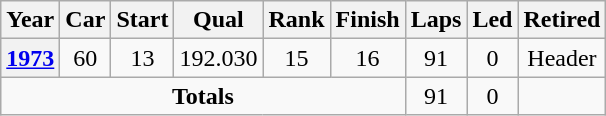<table class="wikitable" style="text-align:center">
<tr>
<th>Year</th>
<th>Car</th>
<th>Start</th>
<th>Qual</th>
<th>Rank</th>
<th>Finish</th>
<th>Laps</th>
<th>Led</th>
<th>Retired</th>
</tr>
<tr>
<th><a href='#'>1973</a></th>
<td>60</td>
<td>13</td>
<td>192.030</td>
<td>15</td>
<td>16</td>
<td>91</td>
<td>0</td>
<td>Header</td>
</tr>
<tr>
<td colspan=6><strong>Totals</strong></td>
<td>91</td>
<td>0</td>
<td></td>
</tr>
</table>
